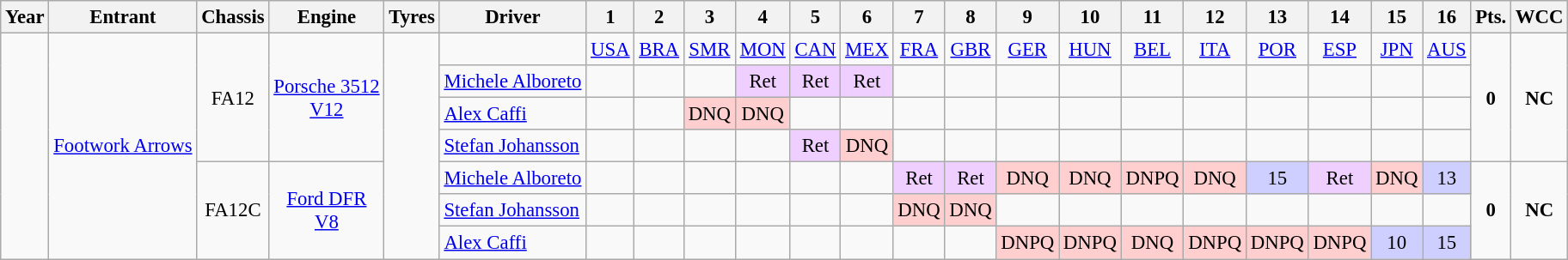<table class="wikitable" style="text-align:center; font-size:95%">
<tr>
<th>Year</th>
<th>Entrant</th>
<th>Chassis</th>
<th>Engine</th>
<th>Tyres</th>
<th>Driver</th>
<th>1</th>
<th>2</th>
<th>3</th>
<th>4</th>
<th>5</th>
<th>6</th>
<th>7</th>
<th>8</th>
<th>9</th>
<th>10</th>
<th>11</th>
<th>12</th>
<th>13</th>
<th>14</th>
<th>15</th>
<th>16</th>
<th>Pts.</th>
<th>WCC</th>
</tr>
<tr>
<td rowspan="7"></td>
<td rowspan="7"><a href='#'>Footwork Arrows</a></td>
<td rowspan="4">FA12</td>
<td rowspan="4"><a href='#'>Porsche 3512</a><br><a href='#'>V12</a></td>
<td rowspan="7"></td>
<td></td>
<td><a href='#'>USA</a></td>
<td><a href='#'>BRA</a></td>
<td><a href='#'>SMR</a></td>
<td><a href='#'>MON</a></td>
<td><a href='#'>CAN</a></td>
<td><a href='#'>MEX</a></td>
<td><a href='#'>FRA</a></td>
<td><a href='#'>GBR</a></td>
<td><a href='#'>GER</a></td>
<td><a href='#'>HUN</a></td>
<td><a href='#'>BEL</a></td>
<td><a href='#'>ITA</a></td>
<td><a href='#'>POR</a></td>
<td><a href='#'>ESP</a></td>
<td><a href='#'>JPN</a></td>
<td><a href='#'>AUS</a></td>
<td rowspan="4"><strong>0</strong></td>
<td rowspan="4"><strong>NC</strong></td>
</tr>
<tr>
<td align="left"><a href='#'>Michele Alboreto</a></td>
<td></td>
<td></td>
<td></td>
<td style="background:#efcfff;">Ret</td>
<td style="background:#efcfff;">Ret</td>
<td style="background:#efcfff;">Ret</td>
<td></td>
<td></td>
<td></td>
<td></td>
<td></td>
<td></td>
<td></td>
<td></td>
<td></td>
<td></td>
</tr>
<tr>
<td align="left"><a href='#'>Alex Caffi</a></td>
<td></td>
<td></td>
<td style="background:#ffcfcf;">DNQ</td>
<td style="background:#ffcfcf;">DNQ</td>
<td></td>
<td></td>
<td></td>
<td></td>
<td></td>
<td></td>
<td></td>
<td></td>
<td></td>
<td></td>
<td></td>
<td></td>
</tr>
<tr>
<td align="left"><a href='#'>Stefan Johansson</a></td>
<td></td>
<td></td>
<td></td>
<td></td>
<td style="background:#efcfff;">Ret</td>
<td style="background:#ffcfcf;">DNQ</td>
<td></td>
<td></td>
<td></td>
<td></td>
<td></td>
<td></td>
<td></td>
<td></td>
<td></td>
<td></td>
</tr>
<tr>
<td rowspan="3">FA12C</td>
<td rowspan="3"><a href='#'>Ford DFR</a><br><a href='#'>V8</a></td>
<td align="left"><a href='#'>Michele Alboreto</a></td>
<td></td>
<td></td>
<td></td>
<td></td>
<td></td>
<td></td>
<td style="background:#efcfff;">Ret</td>
<td style="background:#efcfff;">Ret</td>
<td style="background:#ffcfcf;">DNQ</td>
<td style="background:#ffcfcf;">DNQ</td>
<td style="background:#ffcfcf;">DNPQ</td>
<td style="background:#ffcfcf;">DNQ</td>
<td style="background:#cfcfff;">15</td>
<td style="background:#efcfff;">Ret</td>
<td style="background:#ffcfcf;">DNQ</td>
<td style="background:#cfcfff;">13</td>
<td rowspan="3"><strong>0</strong></td>
<td rowspan="3"><strong>NC</strong></td>
</tr>
<tr>
<td align="left"><a href='#'>Stefan Johansson</a></td>
<td></td>
<td></td>
<td></td>
<td></td>
<td></td>
<td></td>
<td style="background:#ffcfcf;">DNQ</td>
<td style="background:#ffcfcf;">DNQ</td>
<td></td>
<td></td>
<td></td>
<td></td>
<td></td>
<td></td>
<td></td>
<td></td>
</tr>
<tr>
<td align="left"><a href='#'>Alex Caffi</a></td>
<td></td>
<td></td>
<td></td>
<td></td>
<td></td>
<td></td>
<td></td>
<td></td>
<td style="background:#ffcfcf;">DNPQ</td>
<td style="background:#ffcfcf;">DNPQ</td>
<td style="background:#ffcfcf;">DNQ</td>
<td style="background:#ffcfcf;">DNPQ</td>
<td style="background:#ffcfcf;">DNPQ</td>
<td style="background:#ffcfcf;">DNPQ</td>
<td style="background:#cfcfff;">10</td>
<td style="background:#cfcfff;">15</td>
</tr>
</table>
